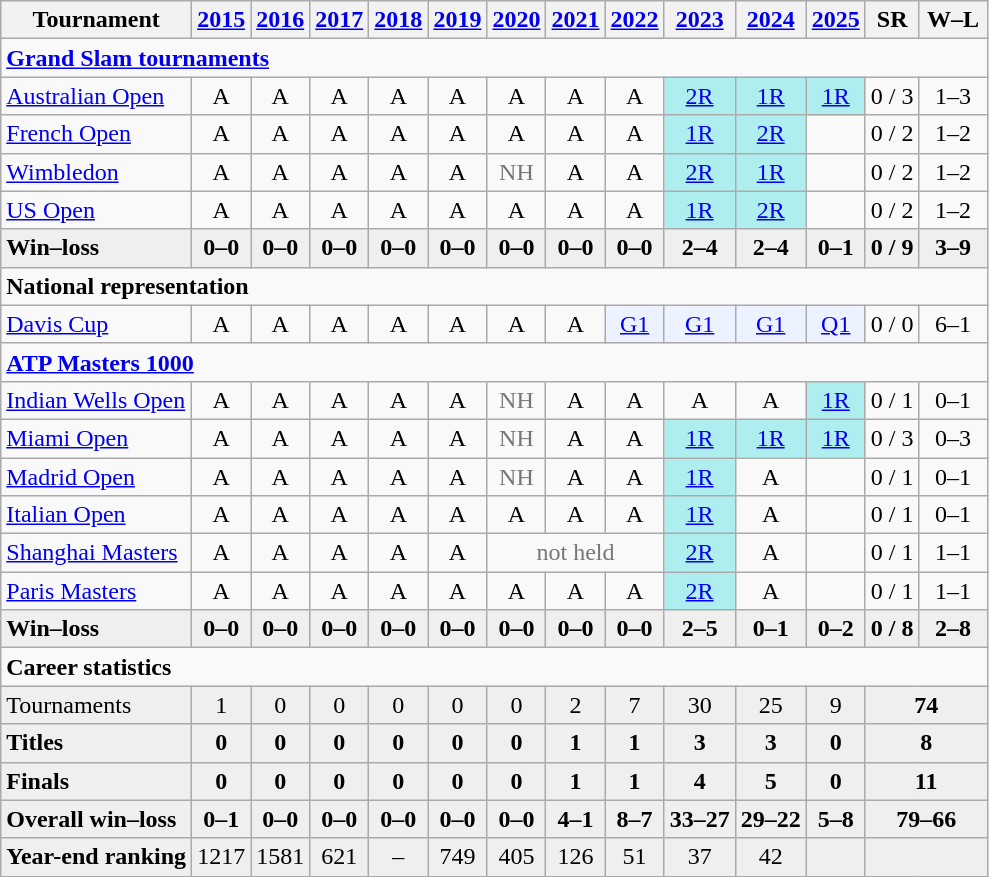<table class=wikitable style=text-align:center>
<tr>
<th>Tournament</th>
<th><a href='#'>2015</a></th>
<th><a href='#'>2016</a></th>
<th><a href='#'>2017</a></th>
<th><a href='#'>2018</a></th>
<th><a href='#'>2019</a></th>
<th><a href='#'>2020</a></th>
<th><a href='#'>2021</a></th>
<th><a href='#'>2022</a></th>
<th><a href='#'>2023</a></th>
<th><a href='#'>2024</a></th>
<th><a href='#'>2025</a></th>
<th>SR</th>
<th width=38>W–L</th>
</tr>
<tr>
<td colspan=14 align=left><strong><a href='#'>Grand Slam tournaments</a></strong></td>
</tr>
<tr>
<td align=left><a href='#'>Australian Open</a></td>
<td>A</td>
<td>A</td>
<td>A</td>
<td>A</td>
<td>A</td>
<td>A</td>
<td>A</td>
<td>A</td>
<td bgcolor=afeeee><a href='#'>2R</a></td>
<td bgcolor=afeeee><a href='#'>1R</a></td>
<td bgcolor=afeeee><a href='#'>1R</a></td>
<td>0 / 3</td>
<td>1–3</td>
</tr>
<tr>
<td align=left><a href='#'>French Open</a></td>
<td>A</td>
<td>A</td>
<td>A</td>
<td>A</td>
<td>A</td>
<td>A</td>
<td>A</td>
<td>A</td>
<td bgcolor=afeeee><a href='#'>1R</a></td>
<td bgcolor=afeeee><a href='#'>2R</a></td>
<td></td>
<td>0 / 2</td>
<td>1–2</td>
</tr>
<tr>
<td align=left><a href='#'>Wimbledon</a></td>
<td>A</td>
<td>A</td>
<td>A</td>
<td>A</td>
<td>A</td>
<td style=color:#767676>NH</td>
<td>A</td>
<td>A</td>
<td bgcolor=afeeee><a href='#'>2R</a></td>
<td bgcolor=afeeee><a href='#'>1R</a></td>
<td></td>
<td>0 / 2</td>
<td>1–2</td>
</tr>
<tr>
<td align=left><a href='#'>US Open</a></td>
<td>A</td>
<td>A</td>
<td>A</td>
<td>A</td>
<td>A</td>
<td>A</td>
<td>A</td>
<td>A</td>
<td bgcolor=afeeee><a href='#'>1R</a></td>
<td bgcolor=afeeee><a href='#'>2R</a></td>
<td></td>
<td>0 / 2</td>
<td>1–2</td>
</tr>
<tr style=font-weight:bold;background:#efefef>
<td style=text-align:left>Win–loss</td>
<td>0–0</td>
<td>0–0</td>
<td>0–0</td>
<td>0–0</td>
<td>0–0</td>
<td>0–0</td>
<td>0–0</td>
<td>0–0</td>
<td>2–4</td>
<td>2–4</td>
<td>0–1</td>
<td>0 / 9</td>
<td>3–9</td>
</tr>
<tr>
<td colspan=14 align="left"><strong>National representation</strong></td>
</tr>
<tr>
<td align=left><a href='#'>Davis Cup</a></td>
<td>A</td>
<td>A</td>
<td>A</td>
<td>A</td>
<td>A</td>
<td>A</td>
<td>A</td>
<td bgcolor=ecf2ff><a href='#'>G1</a></td>
<td bgcolor=ecf2ff><a href='#'>G1</a></td>
<td bgcolor=ecf2ff><a href='#'>G1</a></td>
<td bgcolor=ecf2ff><a href='#'>Q1</a></td>
<td>0 / 0</td>
<td>6–1</td>
</tr>
<tr>
<td colspan=14 align="left"><strong><a href='#'>ATP Masters 1000</a></strong></td>
</tr>
<tr>
<td align=left><a href='#'>Indian Wells Open</a></td>
<td>A</td>
<td>A</td>
<td>A</td>
<td>A</td>
<td>A</td>
<td style=color:#767676>NH</td>
<td>A</td>
<td>A</td>
<td>A</td>
<td>A</td>
<td bgcolor=afeeee><a href='#'>1R</a></td>
<td>0 / 1</td>
<td>0–1</td>
</tr>
<tr>
<td align=left><a href='#'>Miami Open</a></td>
<td>A</td>
<td>A</td>
<td>A</td>
<td>A</td>
<td>A</td>
<td style=color:#767676>NH</td>
<td>A</td>
<td>A</td>
<td bgcolor=afeeee><a href='#'>1R</a></td>
<td bgcolor=afeeee><a href='#'>1R</a></td>
<td bgcolor=afeeee><a href='#'>1R</a></td>
<td>0 / 3</td>
<td>0–3</td>
</tr>
<tr>
<td align=left><a href='#'>Madrid Open</a></td>
<td>A</td>
<td>A</td>
<td>A</td>
<td>A</td>
<td>A</td>
<td style=color:#767676>NH</td>
<td>A</td>
<td>A</td>
<td bgcolor=afeeee><a href='#'>1R</a></td>
<td>A</td>
<td></td>
<td>0 / 1</td>
<td>0–1</td>
</tr>
<tr>
<td align=left><a href='#'>Italian Open</a></td>
<td>A</td>
<td>A</td>
<td>A</td>
<td>A</td>
<td>A</td>
<td>A</td>
<td>A</td>
<td>A</td>
<td bgcolor=afeeee><a href='#'>1R</a></td>
<td>A</td>
<td></td>
<td>0 / 1</td>
<td>0–1</td>
</tr>
<tr>
<td align=left><a href='#'>Shanghai Masters</a></td>
<td>A</td>
<td>A</td>
<td>A</td>
<td>A</td>
<td>A</td>
<td colspan=3 style=color:#767676>not held</td>
<td bgcolor=afeeee><a href='#'>2R</a></td>
<td>A</td>
<td></td>
<td>0 / 1</td>
<td>1–1</td>
</tr>
<tr>
<td align=left><a href='#'>Paris Masters</a></td>
<td>A</td>
<td>A</td>
<td>A</td>
<td>A</td>
<td>A</td>
<td>A</td>
<td>A</td>
<td>A</td>
<td bgcolor=afeeee><a href='#'>2R</a></td>
<td>A</td>
<td></td>
<td>0 / 1</td>
<td>1–1</td>
</tr>
<tr style=font-weight:bold;background:#efefef>
<td style=text-align:left>Win–loss</td>
<td>0–0</td>
<td>0–0</td>
<td>0–0</td>
<td>0–0</td>
<td>0–0</td>
<td>0–0</td>
<td>0–0</td>
<td>0–0</td>
<td>2–5</td>
<td>0–1</td>
<td>0–2</td>
<td>0 / 8</td>
<td>2–8</td>
</tr>
<tr>
<td colspan=14 align=left><strong>Career statistics</strong></td>
</tr>
<tr bgcolor=efefef>
<td align=left>Tournaments</td>
<td>1</td>
<td>0</td>
<td>0</td>
<td>0</td>
<td>0</td>
<td>0</td>
<td>2</td>
<td>7</td>
<td>30</td>
<td>25</td>
<td>9</td>
<td colspan=2><strong>74</strong></td>
</tr>
<tr style="font-weight:bold;background:#efefef">
<td style=text-align:left>Titles</td>
<td>0</td>
<td>0</td>
<td>0</td>
<td>0</td>
<td>0</td>
<td>0</td>
<td>1</td>
<td>1</td>
<td>3</td>
<td>3</td>
<td>0</td>
<td colspan=2>8</td>
</tr>
<tr style="font-weight:bold;background:#efefef">
<td style=text-align:left>Finals</td>
<td>0</td>
<td>0</td>
<td>0</td>
<td>0</td>
<td>0</td>
<td>0</td>
<td>1</td>
<td>1</td>
<td>4</td>
<td>5</td>
<td>0</td>
<td colspan=2>11</td>
</tr>
<tr style=font-weight:bold;background:#efefef>
<td style=text-align:left>Overall win–loss</td>
<td>0–1</td>
<td>0–0</td>
<td>0–0</td>
<td>0–0</td>
<td>0–0</td>
<td>0–0</td>
<td>4–1</td>
<td>8–7</td>
<td>33–27</td>
<td>29–22</td>
<td>5–8</td>
<td colspan=2>79–66</td>
</tr>
<tr bgcolor=efefef>
<td align=left><strong>Year-end ranking</strong></td>
<td>1217</td>
<td>1581</td>
<td>621</td>
<td>–</td>
<td>749</td>
<td>405</td>
<td>126</td>
<td>51</td>
<td>37</td>
<td>42</td>
<td></td>
<td colspan=2><strong></strong></td>
</tr>
</table>
